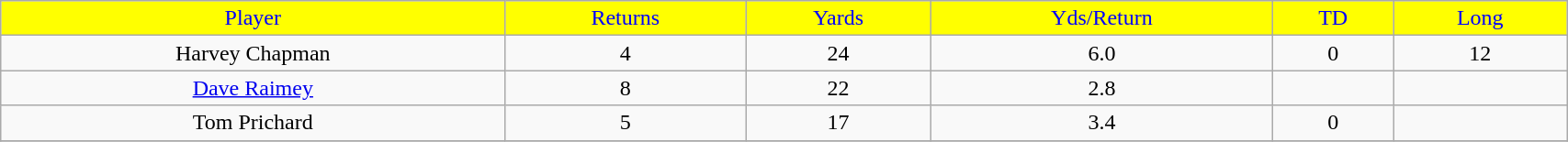<table class="wikitable" width="90%">
<tr align="center"  style="background:yellow;color:blue;">
<td>Player</td>
<td>Returns</td>
<td>Yards</td>
<td>Yds/Return</td>
<td>TD</td>
<td>Long</td>
</tr>
<tr align="center" bgcolor="">
<td>Harvey Chapman</td>
<td>4</td>
<td>24</td>
<td>6.0</td>
<td>0</td>
<td>12</td>
</tr>
<tr align="center" bgcolor="">
<td><a href='#'>Dave Raimey</a></td>
<td>8</td>
<td>22</td>
<td>2.8</td>
<td 0></td>
</tr>
<tr align="center" bgcolor="">
<td>Tom Prichard</td>
<td>5</td>
<td>17</td>
<td>3.4</td>
<td>0</td>
<td></td>
</tr>
<tr>
</tr>
</table>
